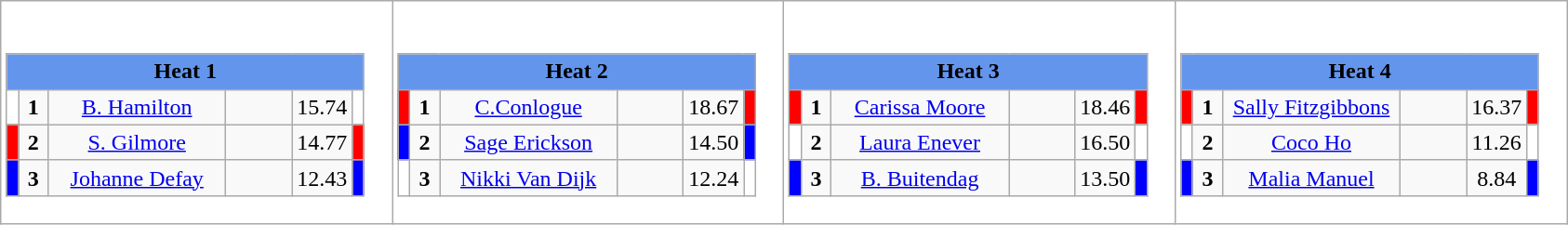<table class="wikitable" style="background:#fff;">
<tr>
<td><div><br><table class="wikitable">
<tr>
<td colspan="6"  style="text-align:center; background:#6495ed;"><strong>Heat 1</strong></td>
</tr>
<tr>
<td style="width:01px; background: #fff;"></td>
<td style="width:14px; text-align:center;"><strong>1</strong></td>
<td style="width:120px; text-align:center;"><a href='#'>B. Hamilton</a></td>
<td style="width:40px; text-align:center;"></td>
<td style="width:20px; text-align:center;">15.74</td>
<td style="width:01px; background: #fff;"></td>
</tr>
<tr>
<td style="width:01px; background: #f00;"></td>
<td style="width:14px; text-align:center;"><strong>2</strong></td>
<td style="width:120px; text-align:center;"><a href='#'>S. Gilmore</a></td>
<td style="width:40px; text-align:center;"></td>
<td style="width:20px; text-align:center;">14.77</td>
<td style="width:01px; background: #f00;"></td>
</tr>
<tr>
<td style="width:01px; background: #00f;"></td>
<td style="width:14px; text-align:center;"><strong>3</strong></td>
<td style="width:120px; text-align:center;"><a href='#'>Johanne Defay</a></td>
<td style="width:40px; text-align:center;"></td>
<td style="width:20px; text-align:center;">12.43</td>
<td style="width:01px; background: #00f;"></td>
</tr>
</table>
</div></td>
<td><div><br><table class="wikitable">
<tr>
<td colspan="6"  style="text-align:center; background:#6495ed;"><strong>Heat 2</strong></td>
</tr>
<tr>
<td style="width:01px; background: #f00;"></td>
<td style="width:14px; text-align:center;"><strong>1</strong></td>
<td style="width:120px; text-align:center;"><a href='#'>C.Conlogue</a></td>
<td style="width:40px; text-align:center;"></td>
<td style="width:20px; text-align:center;">18.67</td>
<td style="width:01px; background: #f00;"></td>
</tr>
<tr>
<td style="width:01px; background: #00f;"></td>
<td style="width:14px; text-align:center;"><strong>2</strong></td>
<td style="width:120px; text-align:center;"><a href='#'>Sage Erickson</a></td>
<td style="width:40px; text-align:center;"></td>
<td style="width:20px; text-align:center;">14.50</td>
<td style="width:01px; background: #00f;"></td>
</tr>
<tr>
<td style="width:01px; background: #fff;"></td>
<td style="width:14px; text-align:center;"><strong>3</strong></td>
<td style="width:120px; text-align:center;"><a href='#'>Nikki Van Dijk</a></td>
<td style="width:40px; text-align:center;"></td>
<td style="width:20px; text-align:center;">12.24</td>
<td style="width:01px; background: #fff;"></td>
</tr>
</table>
</div></td>
<td><div><br><table class="wikitable">
<tr>
<td colspan="6"  style="text-align:center; background:#6495ed;"><strong>Heat 3</strong></td>
</tr>
<tr>
<td style="width:01px; background: #f00;"></td>
<td style="width:14px; text-align:center;"><strong>1</strong></td>
<td style="width:120px; text-align:center;"><a href='#'>Carissa Moore</a></td>
<td style="width:40px; text-align:center;"></td>
<td style="width:20px; text-align:center;">18.46</td>
<td style="width:01px; background: #f00;"></td>
</tr>
<tr>
<td style="width:01px; background: #fff;"></td>
<td style="width:14px; text-align:center;"><strong>2</strong></td>
<td style="width:120px; text-align:center;"><a href='#'>Laura Enever</a></td>
<td style="width:40px; text-align:center;"></td>
<td style="width:20px; text-align:center;">16.50</td>
<td style="width:01px; background: #fff;"></td>
</tr>
<tr>
<td style="width:01px; background: #00f;"></td>
<td style="width:14px; text-align:center;"><strong>3</strong></td>
<td style="width:120px; text-align:center;"><a href='#'>B. Buitendag</a></td>
<td style="width:40px; text-align:center;"></td>
<td style="width:20px; text-align:center;">13.50</td>
<td style="width:01px; background: #00f;"></td>
</tr>
</table>
</div></td>
<td><div><br><table class="wikitable">
<tr>
<td colspan="6"  style="text-align:center; background:#6495ed;"><strong>Heat 4</strong></td>
</tr>
<tr>
<td style="width:01px; background: #f00;"></td>
<td style="width:14px; text-align:center;"><strong>1</strong></td>
<td style="width:120px; text-align:center;"><a href='#'>Sally Fitzgibbons</a></td>
<td style="width:40px; text-align:center;"></td>
<td style="width:20px; text-align:center;">16.37</td>
<td style="width:01px; background: #f00;"></td>
</tr>
<tr>
<td style="width:01px; background: #fff;"></td>
<td style="width:14px; text-align:center;"><strong>2</strong></td>
<td style="width:120px; text-align:center;"><a href='#'>Coco Ho</a></td>
<td style="width:40px; text-align:center;"></td>
<td style="width:20px; text-align:center;">11.26</td>
<td style="width:01px; background: #fff;"></td>
</tr>
<tr>
<td style="width:01px; background: #00f;"></td>
<td style="width:14px; text-align:center;"><strong>3</strong></td>
<td style="width:120px; text-align:center;"><a href='#'>Malia Manuel</a></td>
<td style="width:40px; text-align:center;"></td>
<td style="width:20px; text-align:center;">8.84</td>
<td style="width:01px; background: #00f;"></td>
</tr>
</table>
</div></td>
</tr>
</table>
